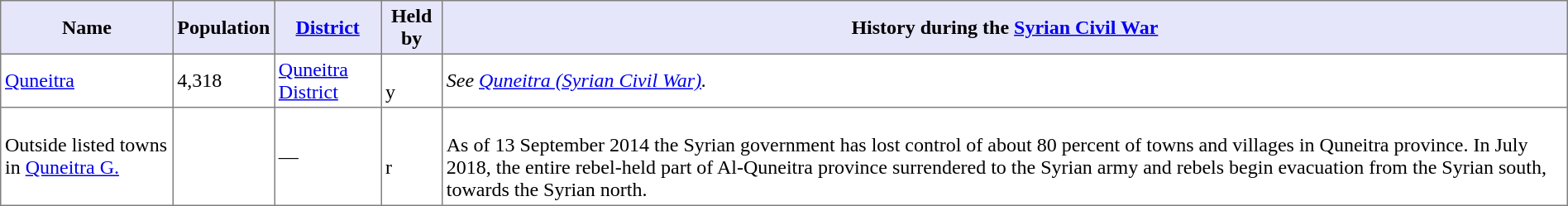<table class="toccolours sortable" border="1" cellpadding="3" style="border-collapse:collapse">
<tr style="background:lavender;">
<th>Name</th>
<th>Population</th>
<th><a href='#'>District</a></th>
<th>Held by</th>
<th>History during the <a href='#'>Syrian Civil War</a></th>
</tr>
<tr>
<td><a href='#'>Quneitra</a></td>
<td>4,318</td>
<td><a href='#'>Quneitra District</a></td>
<td><br><span>y</span></td>
<td><em>See <a href='#'>Quneitra (Syrian Civil War)</a>.</em></td>
</tr>
<tr>
<td>Outside listed towns in <a href='#'>Quneitra G.</a></td>
<td></td>
<td>—</td>
<td><br><span>r</span></td>
<td><br>As of 13 September 2014 the Syrian government has lost control of about 80 percent of towns and villages in Quneitra province. In July 2018, the entire rebel-held part of Al-Quneitra province surrendered to the Syrian army and rebels begin evacuation from the Syrian south, towards the Syrian north.
</td>
</tr>
</table>
